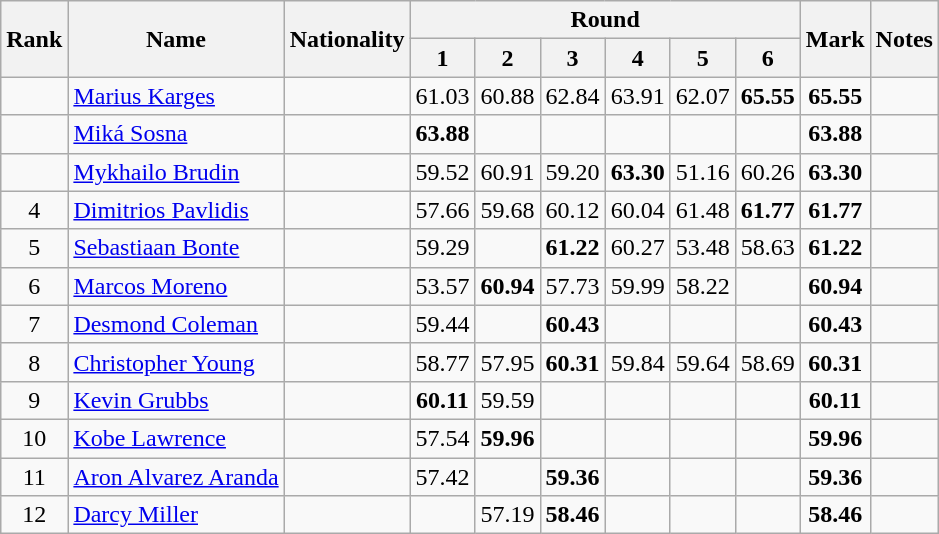<table class="wikitable sortable" style="text-align:center">
<tr>
<th rowspan=2>Rank</th>
<th rowspan=2>Name</th>
<th rowspan=2>Nationality</th>
<th colspan=6>Round</th>
<th rowspan=2>Mark</th>
<th rowspan=2>Notes</th>
</tr>
<tr>
<th>1</th>
<th>2</th>
<th>3</th>
<th>4</th>
<th>5</th>
<th>6</th>
</tr>
<tr>
<td></td>
<td align="left"><a href='#'>Marius Karges</a></td>
<td align="left"></td>
<td>61.03</td>
<td>60.88</td>
<td>62.84</td>
<td>63.91</td>
<td>62.07</td>
<td><strong>65.55</strong></td>
<td><strong>65.55</strong></td>
<td></td>
</tr>
<tr>
<td></td>
<td align="left"><a href='#'>Miká Sosna</a></td>
<td align="left"></td>
<td><strong>63.88</strong></td>
<td></td>
<td></td>
<td></td>
<td></td>
<td></td>
<td><strong>63.88</strong></td>
<td></td>
</tr>
<tr>
<td></td>
<td align="left"><a href='#'>Mykhailo Brudin</a></td>
<td align="left"></td>
<td>59.52</td>
<td>60.91</td>
<td>59.20</td>
<td><strong>63.30</strong></td>
<td>51.16</td>
<td>60.26</td>
<td><strong>63.30</strong></td>
<td></td>
</tr>
<tr>
<td>4</td>
<td align="left"><a href='#'>Dimitrios Pavlidis</a></td>
<td align="left"></td>
<td>57.66</td>
<td>59.68</td>
<td>60.12</td>
<td>60.04</td>
<td>61.48</td>
<td><strong>61.77</strong></td>
<td><strong>61.77</strong></td>
<td></td>
</tr>
<tr>
<td>5</td>
<td align="left"><a href='#'>Sebastiaan Bonte</a></td>
<td align="left"></td>
<td>59.29</td>
<td></td>
<td><strong>61.22</strong></td>
<td>60.27</td>
<td>53.48</td>
<td>58.63</td>
<td><strong>61.22</strong></td>
<td></td>
</tr>
<tr>
<td>6</td>
<td align="left"><a href='#'>Marcos Moreno</a></td>
<td align="left"></td>
<td>53.57</td>
<td><strong>60.94</strong></td>
<td>57.73</td>
<td>59.99</td>
<td>58.22</td>
<td></td>
<td><strong>60.94</strong></td>
<td></td>
</tr>
<tr>
<td>7</td>
<td align="left"><a href='#'>Desmond Coleman</a></td>
<td align="left"></td>
<td>59.44</td>
<td></td>
<td><strong>60.43</strong></td>
<td></td>
<td></td>
<td></td>
<td><strong>60.43</strong></td>
<td></td>
</tr>
<tr>
<td>8</td>
<td align="left"><a href='#'>Christopher Young</a></td>
<td align="left"></td>
<td>58.77</td>
<td>57.95</td>
<td><strong>60.31</strong></td>
<td>59.84</td>
<td>59.64</td>
<td>58.69</td>
<td><strong>60.31</strong></td>
<td></td>
</tr>
<tr>
<td>9</td>
<td align="left"><a href='#'>Kevin Grubbs</a></td>
<td align="left"></td>
<td><strong>60.11</strong></td>
<td>59.59</td>
<td></td>
<td></td>
<td></td>
<td></td>
<td><strong>60.11</strong></td>
<td></td>
</tr>
<tr>
<td>10</td>
<td align="left"><a href='#'>Kobe Lawrence</a></td>
<td align="left"></td>
<td>57.54</td>
<td><strong>59.96</strong></td>
<td></td>
<td></td>
<td></td>
<td></td>
<td><strong>59.96</strong></td>
<td></td>
</tr>
<tr>
<td>11</td>
<td align="left"><a href='#'>Aron Alvarez Aranda</a></td>
<td align="left"></td>
<td>57.42</td>
<td></td>
<td><strong>59.36</strong></td>
<td></td>
<td></td>
<td></td>
<td><strong>59.36</strong></td>
<td></td>
</tr>
<tr>
<td>12</td>
<td align="left"><a href='#'>Darcy Miller</a></td>
<td align="left"></td>
<td></td>
<td>57.19</td>
<td><strong>58.46</strong></td>
<td></td>
<td></td>
<td></td>
<td><strong>58.46</strong></td>
<td></td>
</tr>
</table>
